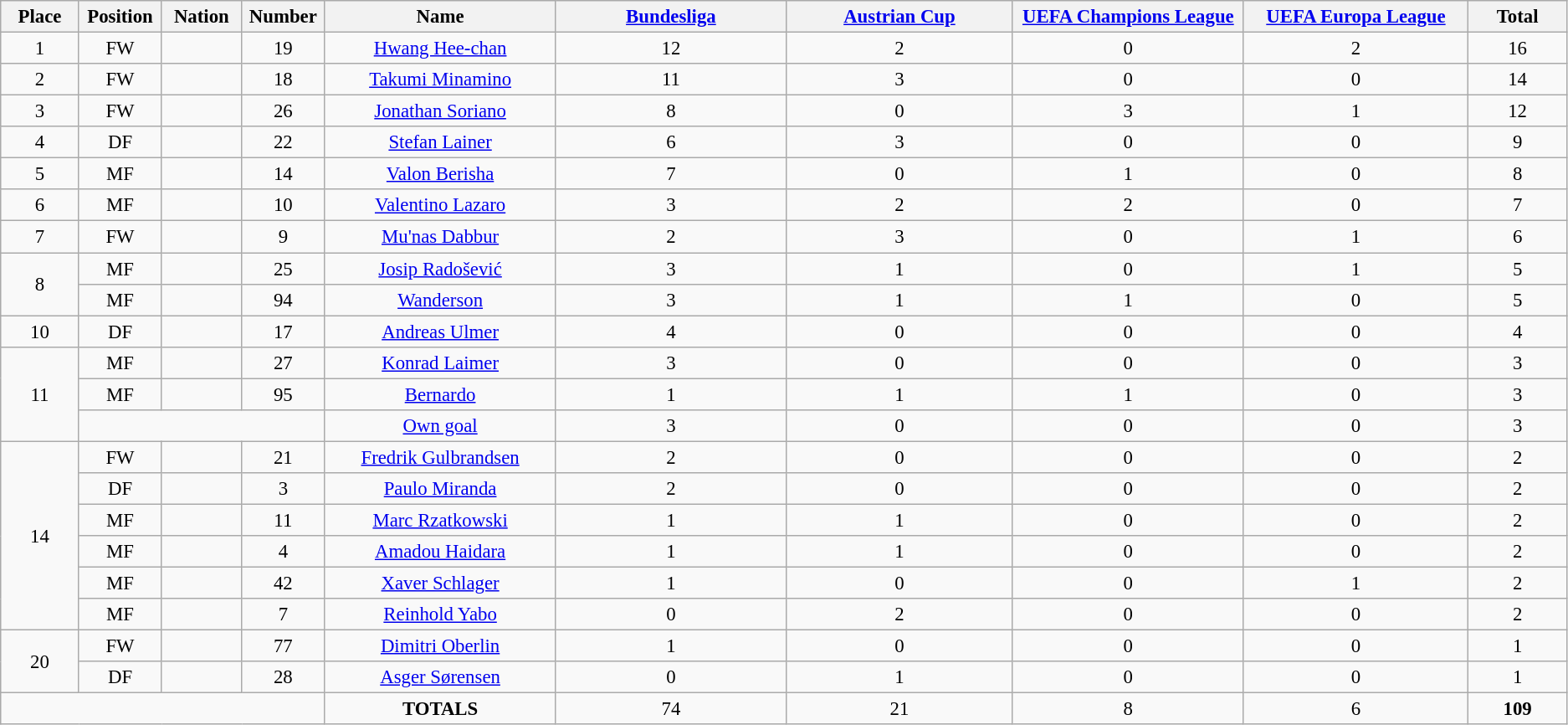<table class="wikitable" style="font-size: 95%; text-align: center;">
<tr>
<th width=60>Place</th>
<th width=60>Position</th>
<th width=60>Nation</th>
<th width=60>Number</th>
<th width=200>Name</th>
<th width=200><a href='#'>Bundesliga</a></th>
<th width=200><a href='#'>Austrian Cup</a></th>
<th width=200><a href='#'>UEFA Champions League</a></th>
<th width=200><a href='#'>UEFA Europa League</a></th>
<th width=80>Total</th>
</tr>
<tr>
<td>1</td>
<td>FW</td>
<td></td>
<td>19</td>
<td><a href='#'>Hwang Hee-chan</a></td>
<td>12</td>
<td>2</td>
<td>0</td>
<td>2</td>
<td>16</td>
</tr>
<tr>
<td>2</td>
<td>FW</td>
<td></td>
<td>18</td>
<td><a href='#'>Takumi Minamino</a></td>
<td>11</td>
<td>3</td>
<td>0</td>
<td>0</td>
<td>14</td>
</tr>
<tr>
<td>3</td>
<td>FW</td>
<td></td>
<td>26</td>
<td><a href='#'>Jonathan Soriano</a></td>
<td>8</td>
<td>0</td>
<td>3</td>
<td>1</td>
<td>12</td>
</tr>
<tr>
<td>4</td>
<td>DF</td>
<td></td>
<td>22</td>
<td><a href='#'>Stefan Lainer</a></td>
<td>6</td>
<td>3</td>
<td>0</td>
<td>0</td>
<td>9</td>
</tr>
<tr>
<td>5</td>
<td>MF</td>
<td></td>
<td>14</td>
<td><a href='#'>Valon Berisha</a></td>
<td>7</td>
<td>0</td>
<td>1</td>
<td>0</td>
<td>8</td>
</tr>
<tr>
<td>6</td>
<td>MF</td>
<td></td>
<td>10</td>
<td><a href='#'>Valentino Lazaro</a></td>
<td>3</td>
<td>2</td>
<td>2</td>
<td>0</td>
<td>7</td>
</tr>
<tr>
<td>7</td>
<td>FW</td>
<td></td>
<td>9</td>
<td><a href='#'>Mu'nas Dabbur</a></td>
<td>2</td>
<td>3</td>
<td>0</td>
<td>1</td>
<td>6</td>
</tr>
<tr>
<td rowspan="2">8</td>
<td>MF</td>
<td></td>
<td>25</td>
<td><a href='#'>Josip Radošević</a></td>
<td>3</td>
<td>1</td>
<td>0</td>
<td>1</td>
<td>5</td>
</tr>
<tr>
<td>MF</td>
<td></td>
<td>94</td>
<td><a href='#'>Wanderson</a></td>
<td>3</td>
<td>1</td>
<td>1</td>
<td>0</td>
<td>5</td>
</tr>
<tr>
<td>10</td>
<td>DF</td>
<td></td>
<td>17</td>
<td><a href='#'>Andreas Ulmer</a></td>
<td>4</td>
<td>0</td>
<td>0</td>
<td>0</td>
<td>4</td>
</tr>
<tr>
<td rowspan="3">11</td>
<td>MF</td>
<td></td>
<td>27</td>
<td><a href='#'>Konrad Laimer</a></td>
<td>3</td>
<td>0</td>
<td>0</td>
<td>0</td>
<td>3</td>
</tr>
<tr>
<td>MF</td>
<td></td>
<td>95</td>
<td><a href='#'>Bernardo</a></td>
<td>1</td>
<td>1</td>
<td>1</td>
<td>0</td>
<td>3</td>
</tr>
<tr>
<td colspan="3"></td>
<td><a href='#'>Own goal</a></td>
<td>3</td>
<td>0</td>
<td>0</td>
<td>0</td>
<td>3</td>
</tr>
<tr>
<td rowspan="6">14</td>
<td>FW</td>
<td></td>
<td>21</td>
<td><a href='#'>Fredrik Gulbrandsen</a></td>
<td>2</td>
<td>0</td>
<td>0</td>
<td>0</td>
<td>2</td>
</tr>
<tr>
<td>DF</td>
<td></td>
<td>3</td>
<td><a href='#'>Paulo Miranda</a></td>
<td>2</td>
<td>0</td>
<td>0</td>
<td>0</td>
<td>2</td>
</tr>
<tr>
<td>MF</td>
<td></td>
<td>11</td>
<td><a href='#'>Marc Rzatkowski</a></td>
<td>1</td>
<td>1</td>
<td>0</td>
<td>0</td>
<td>2</td>
</tr>
<tr>
<td>MF</td>
<td></td>
<td>4</td>
<td><a href='#'>Amadou Haidara</a></td>
<td>1</td>
<td>1</td>
<td>0</td>
<td>0</td>
<td>2</td>
</tr>
<tr>
<td>MF</td>
<td></td>
<td>42</td>
<td><a href='#'>Xaver Schlager</a></td>
<td>1</td>
<td>0</td>
<td>0</td>
<td>1</td>
<td>2</td>
</tr>
<tr>
<td>MF</td>
<td></td>
<td>7</td>
<td><a href='#'>Reinhold Yabo</a></td>
<td>0</td>
<td>2</td>
<td>0</td>
<td>0</td>
<td>2</td>
</tr>
<tr>
<td rowspan="2">20</td>
<td>FW</td>
<td></td>
<td>77</td>
<td><a href='#'>Dimitri Oberlin</a></td>
<td>1</td>
<td>0</td>
<td>0</td>
<td>0</td>
<td>1</td>
</tr>
<tr>
<td>DF</td>
<td></td>
<td>28</td>
<td><a href='#'>Asger Sørensen</a></td>
<td>0</td>
<td>1</td>
<td>0</td>
<td>0</td>
<td>1</td>
</tr>
<tr>
<td colspan="4"></td>
<td><strong>TOTALS</strong></td>
<td>74</td>
<td>21</td>
<td>8</td>
<td>6</td>
<td><strong>109</strong></td>
</tr>
</table>
